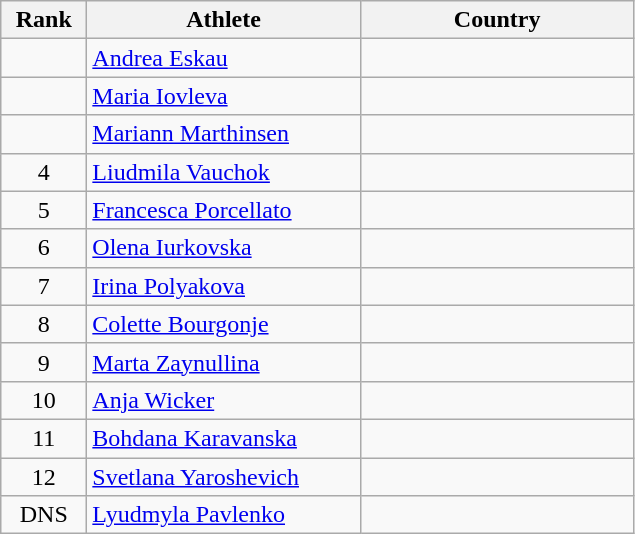<table class="wikitable" style="text-align: center">
<tr>
<th width=50>Rank</th>
<th width=175>Athlete</th>
<th width=175>Country</th>
</tr>
<tr>
<td></td>
<td align=left><a href='#'>Andrea Eskau</a></td>
<td align=left></td>
</tr>
<tr>
<td></td>
<td align=left><a href='#'>Maria Iovleva</a></td>
<td align=left></td>
</tr>
<tr>
<td></td>
<td align=left><a href='#'>Mariann Marthinsen</a></td>
<td align=left></td>
</tr>
<tr>
<td>4</td>
<td align=left><a href='#'>Liudmila Vauchok</a></td>
<td align=left></td>
</tr>
<tr>
<td>5</td>
<td align=left><a href='#'>Francesca Porcellato</a></td>
<td align=left></td>
</tr>
<tr>
<td>6</td>
<td align=left><a href='#'>Olena Iurkovska</a></td>
<td align=left></td>
</tr>
<tr>
<td>7</td>
<td align=left><a href='#'>Irina Polyakova</a></td>
<td align=left></td>
</tr>
<tr>
<td>8</td>
<td align=left><a href='#'>Colette Bourgonje</a></td>
<td align=left></td>
</tr>
<tr>
<td>9</td>
<td align=left><a href='#'>Marta Zaynullina</a></td>
<td align=left></td>
</tr>
<tr>
<td>10</td>
<td align=left><a href='#'>Anja Wicker</a></td>
<td align=left></td>
</tr>
<tr>
<td>11</td>
<td align=left><a href='#'>Bohdana Karavanska</a></td>
<td align=left></td>
</tr>
<tr>
<td>12</td>
<td align=left><a href='#'>Svetlana Yaroshevich</a></td>
<td align=left></td>
</tr>
<tr>
<td>DNS</td>
<td align=left><a href='#'>Lyudmyla Pavlenko</a></td>
<td align=left></td>
</tr>
</table>
